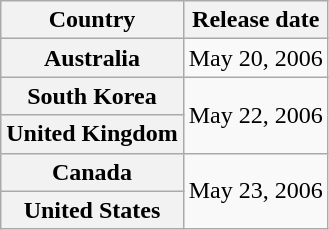<table class="wikitable plainrowheaders">
<tr>
<th>Country</th>
<th>Release date</th>
</tr>
<tr>
<th scope="row">Australia</th>
<td>May 20, 2006</td>
</tr>
<tr>
<th scope="row">South Korea</th>
<td rowspan="2">May 22, 2006</td>
</tr>
<tr>
<th scope="row">United Kingdom</th>
</tr>
<tr>
<th scope="row">Canada</th>
<td rowspan="2">May 23, 2006</td>
</tr>
<tr>
<th scope="row">United States</th>
</tr>
</table>
